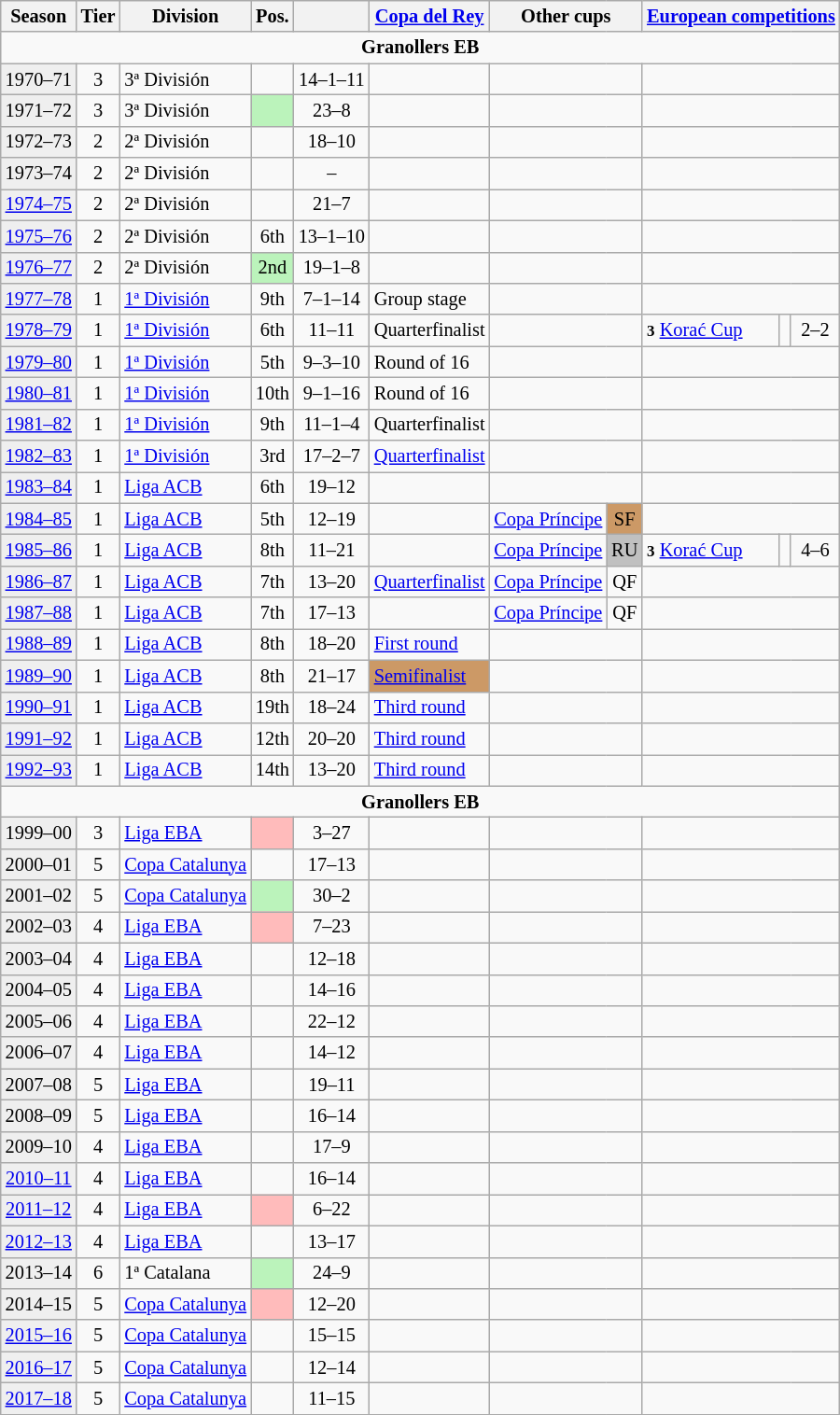<table class="wikitable" style="font-size:85%; text-align:center">
<tr>
<th>Season</th>
<th>Tier</th>
<th>Division</th>
<th>Pos.</th>
<th></th>
<th><a href='#'>Copa del Rey</a></th>
<th colspan=2>Other cups</th>
<th colspan=3><a href='#'>European competitions</a></th>
</tr>
<tr>
<td align=center colspan=11><strong>Granollers EB</strong></td>
</tr>
<tr>
<td bgcolor=#efefef>1970–71</td>
<td>3</td>
<td align=left>3ª División</td>
<td></td>
<td>14–1–11</td>
<td></td>
<td colspan=2></td>
<td colspan=3></td>
</tr>
<tr>
<td bgcolor=#efefef>1971–72</td>
<td>3</td>
<td align=left>3ª División</td>
<td bgcolor=#BBF3BB></td>
<td>23–8</td>
<td></td>
<td colspan=2></td>
<td colspan=3></td>
</tr>
<tr>
<td bgcolor=#efefef>1972–73</td>
<td>2</td>
<td align=left>2ª División</td>
<td></td>
<td>18–10</td>
<td></td>
<td colspan=2></td>
<td colspan=3></td>
</tr>
<tr>
<td bgcolor=#efefef>1973–74</td>
<td>2</td>
<td align=left>2ª División</td>
<td></td>
<td>–</td>
<td></td>
<td colspan=2></td>
<td colspan=3></td>
</tr>
<tr>
<td bgcolor=#efefef><a href='#'>1974–75</a></td>
<td>2</td>
<td align=left>2ª División</td>
<td></td>
<td>21–7</td>
<td></td>
<td colspan=2></td>
<td colspan=3></td>
</tr>
<tr>
<td bgcolor=#efefef><a href='#'>1975–76</a></td>
<td>2</td>
<td align=left>2ª División</td>
<td>6th</td>
<td>13–1–10</td>
<td></td>
<td colspan=2></td>
<td colspan=3></td>
</tr>
<tr>
<td bgcolor=#efefef><a href='#'>1976–77</a></td>
<td>2</td>
<td align=left>2ª División</td>
<td bgcolor=#BBF3BB>2nd</td>
<td>19–1–8</td>
<td></td>
<td colspan=2></td>
<td colspan=3></td>
</tr>
<tr>
<td bgcolor=#efefef><a href='#'>1977–78</a></td>
<td>1</td>
<td align=left><a href='#'>1ª División</a></td>
<td>9th</td>
<td>7–1–14</td>
<td align=left>Group stage</td>
<td colspan=2></td>
<td colspan=3></td>
</tr>
<tr>
<td bgcolor=#efefef><a href='#'>1978–79</a></td>
<td>1</td>
<td align=left><a href='#'>1ª División</a></td>
<td>6th</td>
<td>11–11</td>
<td align=left>Quarterfinalist</td>
<td colspan=2></td>
<td align=left><small><strong>3</strong></small> <a href='#'>Korać Cup</a></td>
<td></td>
<td>2–2</td>
</tr>
<tr>
<td bgcolor=#efefef><a href='#'>1979–80</a></td>
<td>1</td>
<td align=left><a href='#'>1ª División</a></td>
<td>5th</td>
<td>9–3–10</td>
<td align=left>Round of 16</td>
<td colspan=2></td>
<td colspan=3></td>
</tr>
<tr>
<td bgcolor=#efefef><a href='#'>1980–81</a></td>
<td>1</td>
<td align=left><a href='#'>1ª División</a></td>
<td>10th</td>
<td>9–1–16</td>
<td align=left>Round of 16</td>
<td colspan=2></td>
<td colspan=3></td>
</tr>
<tr>
<td bgcolor=#efefef><a href='#'>1981–82</a></td>
<td>1</td>
<td align=left><a href='#'>1ª División</a></td>
<td>9th</td>
<td>11–1–4</td>
<td align=left>Quarterfinalist</td>
<td colspan=2></td>
<td colspan=3></td>
</tr>
<tr>
<td bgcolor=#efefef><a href='#'>1982–83</a></td>
<td>1</td>
<td align=left><a href='#'>1ª División</a></td>
<td>3rd</td>
<td>17–2–7</td>
<td align=left><a href='#'>Quarterfinalist</a></td>
<td colspan=2></td>
<td colspan=3></td>
</tr>
<tr>
<td bgcolor=#efefef><a href='#'>1983–84</a></td>
<td>1</td>
<td align=left><a href='#'>Liga ACB</a></td>
<td>6th</td>
<td>19–12</td>
<td></td>
<td colspan=2></td>
<td colspan=3></td>
</tr>
<tr>
<td bgcolor=#efefef><a href='#'>1984–85</a></td>
<td>1</td>
<td align=left><a href='#'>Liga ACB</a></td>
<td>5th</td>
<td>12–19</td>
<td></td>
<td align=left><a href='#'>Copa Príncipe</a></td>
<td bgcolor=#cc9966>SF</td>
<td colspan=3></td>
</tr>
<tr>
<td bgcolor=#efefef><a href='#'>1985–86</a></td>
<td>1</td>
<td align=left><a href='#'>Liga ACB</a></td>
<td>8th</td>
<td>11–21</td>
<td></td>
<td align=left><a href='#'>Copa Príncipe</a></td>
<td bgcolor=silver>RU</td>
<td align=left><small><strong>3</strong></small> <a href='#'>Korać Cup</a></td>
<td></td>
<td>4–6</td>
</tr>
<tr>
<td bgcolor=#efefef><a href='#'>1986–87</a></td>
<td>1</td>
<td align=left><a href='#'>Liga ACB</a></td>
<td>7th</td>
<td>13–20</td>
<td align=left><a href='#'>Quarterfinalist</a></td>
<td align=left><a href='#'>Copa Príncipe</a></td>
<td>QF</td>
<td colspan=3></td>
</tr>
<tr>
<td bgcolor=#efefef><a href='#'>1987–88</a></td>
<td>1</td>
<td align=left><a href='#'>Liga ACB</a></td>
<td>7th</td>
<td>17–13</td>
<td></td>
<td align=left><a href='#'>Copa Príncipe</a></td>
<td>QF</td>
<td colspan=3></td>
</tr>
<tr>
<td bgcolor=#efefef><a href='#'>1988–89</a></td>
<td>1</td>
<td align=left><a href='#'>Liga ACB</a></td>
<td>8th</td>
<td>18–20</td>
<td align=left><a href='#'>First round</a></td>
<td colspan=2></td>
<td colspan=3></td>
</tr>
<tr>
<td bgcolor=#efefef><a href='#'>1989–90</a></td>
<td>1</td>
<td align=left><a href='#'>Liga ACB</a></td>
<td>8th</td>
<td>21–17</td>
<td align=left bgcolor=#cc9966><a href='#'>Semifinalist</a></td>
<td colspan=2></td>
<td colspan=3></td>
</tr>
<tr>
<td bgcolor=#efefef><a href='#'>1990–91</a></td>
<td>1</td>
<td align=left><a href='#'>Liga ACB</a></td>
<td>19th</td>
<td>18–24</td>
<td align=left><a href='#'>Third round</a></td>
<td colspan=2></td>
<td colspan=3></td>
</tr>
<tr>
<td bgcolor=#efefef><a href='#'>1991–92</a></td>
<td>1</td>
<td align=left><a href='#'>Liga ACB</a></td>
<td>12th</td>
<td>20–20</td>
<td align=left><a href='#'>Third round</a></td>
<td colspan=2></td>
<td colspan=3></td>
</tr>
<tr>
<td bgcolor=#efefef><a href='#'>1992–93</a></td>
<td>1</td>
<td align=left><a href='#'>Liga ACB</a></td>
<td>14th</td>
<td>13–20</td>
<td align=left><a href='#'>Third round</a></td>
<td colspan=2></td>
<td colspan=3></td>
</tr>
<tr>
<td align=center colspan=11><strong>Granollers EB</strong></td>
</tr>
<tr>
<td bgcolor=#efefef>1999–00</td>
<td>3</td>
<td align=left><a href='#'>Liga EBA</a></td>
<td bgcolor=#FFBBBB></td>
<td>3–27</td>
<td></td>
<td colspan=2></td>
<td colspan=3></td>
</tr>
<tr>
<td bgcolor=#efefef>2000–01</td>
<td>5</td>
<td align=left><a href='#'>Copa Catalunya</a></td>
<td></td>
<td>17–13</td>
<td></td>
<td colspan=2></td>
<td colspan=3></td>
</tr>
<tr>
<td bgcolor=#efefef>2001–02</td>
<td>5</td>
<td align=left><a href='#'>Copa Catalunya</a></td>
<td bgcolor=#BBF3BB></td>
<td>30–2</td>
<td></td>
<td colspan=2></td>
<td colspan=3></td>
</tr>
<tr>
<td bgcolor=#efefef>2002–03</td>
<td>4</td>
<td align=left><a href='#'>Liga EBA</a></td>
<td bgcolor=#FFBBBB></td>
<td>7–23</td>
<td></td>
<td colspan=2></td>
<td colspan=3></td>
</tr>
<tr>
<td bgcolor=#efefef>2003–04</td>
<td>4</td>
<td align=left><a href='#'>Liga EBA</a></td>
<td></td>
<td>12–18</td>
<td></td>
<td colspan=2></td>
<td colspan=3></td>
</tr>
<tr>
<td bgcolor=#efefef>2004–05</td>
<td>4</td>
<td align=left><a href='#'>Liga EBA</a></td>
<td></td>
<td>14–16</td>
<td></td>
<td colspan=2></td>
<td colspan=3></td>
</tr>
<tr>
<td bgcolor=#efefef>2005–06</td>
<td>4</td>
<td align=left><a href='#'>Liga EBA</a></td>
<td></td>
<td>22–12</td>
<td></td>
<td colspan=2></td>
<td colspan=3></td>
</tr>
<tr>
<td bgcolor=#efefef>2006–07</td>
<td>4</td>
<td align=left><a href='#'>Liga EBA</a></td>
<td></td>
<td>14–12</td>
<td></td>
<td colspan=2></td>
<td colspan=3></td>
</tr>
<tr>
<td bgcolor=#efefef>2007–08</td>
<td>5</td>
<td align=left><a href='#'>Liga EBA</a></td>
<td></td>
<td>19–11</td>
<td></td>
<td colspan=2></td>
<td colspan=3></td>
</tr>
<tr>
<td bgcolor=#efefef>2008–09</td>
<td>5</td>
<td align=left><a href='#'>Liga EBA</a></td>
<td></td>
<td>16–14</td>
<td></td>
<td colspan=2></td>
<td colspan=3></td>
</tr>
<tr>
<td bgcolor=#efefef>2009–10</td>
<td>4</td>
<td align=left><a href='#'>Liga EBA</a></td>
<td></td>
<td>17–9</td>
<td></td>
<td colspan=2></td>
<td colspan=3></td>
</tr>
<tr>
<td bgcolor=#efefef><a href='#'>2010–11</a></td>
<td>4</td>
<td align=left><a href='#'>Liga EBA</a></td>
<td></td>
<td>16–14</td>
<td></td>
<td colspan=2></td>
<td colspan=3></td>
</tr>
<tr>
<td bgcolor=#efefef><a href='#'>2011–12</a></td>
<td>4</td>
<td align=left><a href='#'>Liga EBA</a></td>
<td bgcolor=#FFBBBB></td>
<td>6–22</td>
<td></td>
<td colspan=2></td>
<td colspan=3></td>
</tr>
<tr>
<td bgcolor=#efefef><a href='#'>2012–13</a></td>
<td>4</td>
<td align=left><a href='#'>Liga EBA</a></td>
<td></td>
<td>13–17</td>
<td></td>
<td colspan=2></td>
<td colspan=3></td>
</tr>
<tr>
<td bgcolor=#efefef>2013–14</td>
<td>6</td>
<td align=left>1ª Catalana</td>
<td bgcolor=#BBF3BB></td>
<td>24–9</td>
<td></td>
<td colspan=2></td>
<td colspan=3></td>
</tr>
<tr>
<td bgcolor=#efefef>2014–15</td>
<td>5</td>
<td align=left><a href='#'>Copa Catalunya</a></td>
<td bgcolor=#FFBBBB></td>
<td>12–20</td>
<td></td>
<td colspan=2></td>
<td colspan=3></td>
</tr>
<tr>
<td bgcolor=#efefef><a href='#'>2015–16</a></td>
<td>5</td>
<td align=left><a href='#'>Copa Catalunya</a></td>
<td></td>
<td>15–15</td>
<td></td>
<td colspan=2></td>
<td colspan=3></td>
</tr>
<tr>
<td bgcolor=#efefef><a href='#'>2016–17</a></td>
<td>5</td>
<td align=left><a href='#'>Copa Catalunya</a></td>
<td></td>
<td>12–14</td>
<td></td>
<td colspan=2></td>
<td colspan=3></td>
</tr>
<tr>
<td bgcolor=#efefef><a href='#'>2017–18</a></td>
<td>5</td>
<td align=left><a href='#'>Copa Catalunya</a></td>
<td></td>
<td>11–15</td>
<td></td>
<td colspan=2></td>
<td colspan=3></td>
</tr>
<tr>
</tr>
</table>
